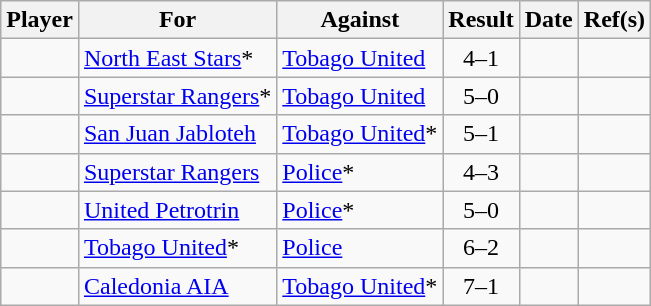<table class="wikitable sortable">
<tr>
<th>Player</th>
<th>For</th>
<th>Against</th>
<th align=center>Result</th>
<th>Date</th>
<th class="unsortable">Ref(s)</th>
</tr>
<tr>
<td> </td>
<td><a href='#'>North East Stars</a>*</td>
<td><a href='#'>Tobago United</a></td>
<td align="center">4–1</td>
<td></td>
<td></td>
</tr>
<tr>
<td> </td>
<td><a href='#'>Superstar Rangers</a>*</td>
<td><a href='#'>Tobago United</a></td>
<td align="center">5–0</td>
<td></td>
<td></td>
</tr>
<tr>
<td> </td>
<td><a href='#'>San Juan Jabloteh</a></td>
<td><a href='#'>Tobago United</a>*</td>
<td align="center">5–1</td>
<td></td>
<td></td>
</tr>
<tr>
<td> </td>
<td><a href='#'>Superstar Rangers</a></td>
<td><a href='#'>Police</a>*</td>
<td align="center">4–3</td>
<td></td>
<td></td>
</tr>
<tr>
<td> </td>
<td><a href='#'>United Petrotrin</a></td>
<td><a href='#'>Police</a>*</td>
<td align="center">5–0</td>
<td></td>
<td></td>
</tr>
<tr>
<td> </td>
<td><a href='#'>Tobago United</a>*</td>
<td><a href='#'>Police</a></td>
<td align="center">6–2</td>
<td></td>
<td></td>
</tr>
<tr>
<td> </td>
<td><a href='#'>Caledonia AIA</a></td>
<td><a href='#'>Tobago United</a>*</td>
<td align="center">7–1</td>
<td></td>
<td></td>
</tr>
</table>
